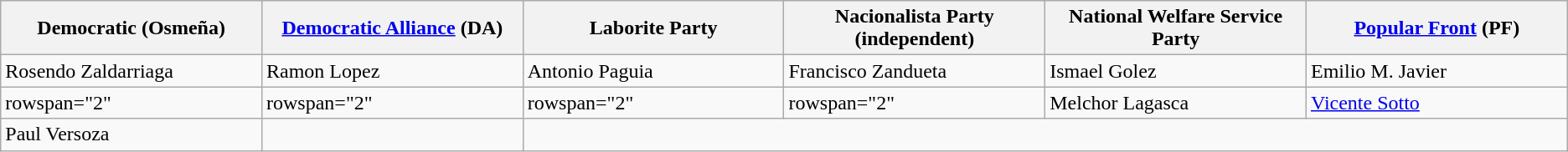<table class="wikitable">
<tr>
<th width="16%">Democratic (Osmeña)</th>
<th width="16%"><a href='#'>Democratic Alliance</a> (DA)</th>
<th width="16%">Laborite Party</th>
<th width="16%">Nacionalista Party (independent)</th>
<th width="16%">National Welfare Service Party</th>
<th width="16%"><a href='#'>Popular Front</a> (PF)</th>
</tr>
<tr>
<td>Rosendo Zaldarriaga</td>
<td>Ramon Lopez</td>
<td>Antonio Paguia</td>
<td>Francisco Zandueta</td>
<td>Ismael Golez</td>
<td>Emilio M. Javier</td>
</tr>
<tr>
<td>rowspan="2" </td>
<td>rowspan="2" </td>
<td>rowspan="2" </td>
<td>rowspan="2" </td>
<td>Melchor Lagasca</td>
<td><a href='#'>Vicente Sotto</a></td>
</tr>
<tr>
<td>Paul Versoza</td>
<td></td>
</tr>
</table>
